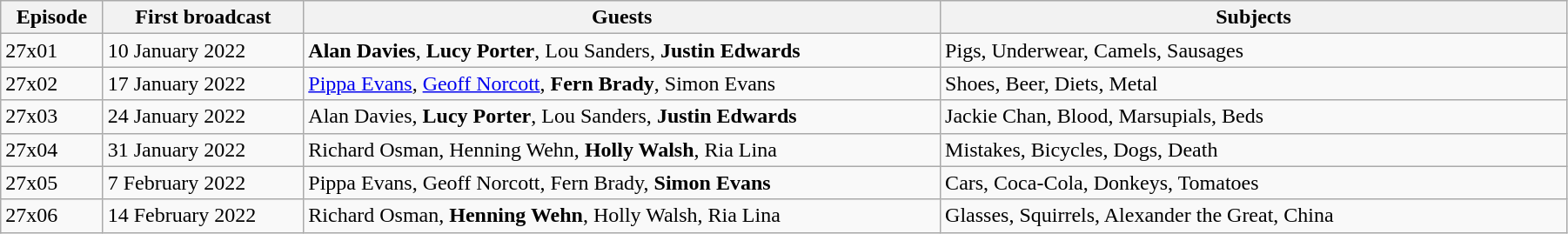<table class="wikitable" style="width:95%;">
<tr>
<th>Episode</th>
<th>First broadcast</th>
<th>Guests</th>
<th style="width:40%;">Subjects</th>
</tr>
<tr>
<td>27x01</td>
<td>10 January 2022</td>
<td><strong>Alan Davies</strong>, <strong>Lucy Porter</strong>, Lou Sanders, <strong>Justin Edwards</strong></td>
<td>Pigs, Underwear, Camels, Sausages</td>
</tr>
<tr>
<td>27x02</td>
<td>17 January 2022</td>
<td><a href='#'>Pippa Evans</a>, <a href='#'>Geoff Norcott</a>, <strong>Fern Brady</strong>, Simon Evans</td>
<td>Shoes, Beer, Diets, Metal</td>
</tr>
<tr>
<td>27x03</td>
<td>24 January 2022</td>
<td>Alan Davies, <strong>Lucy Porter</strong>, Lou Sanders, <strong>Justin Edwards</strong></td>
<td>Jackie Chan, Blood, Marsupials, Beds</td>
</tr>
<tr>
<td>27x04</td>
<td>31 January 2022</td>
<td>Richard Osman, Henning Wehn, <strong>Holly Walsh</strong>, Ria Lina</td>
<td>Mistakes, Bicycles, Dogs, Death</td>
</tr>
<tr>
<td>27x05</td>
<td>7 February 2022</td>
<td>Pippa Evans, Geoff Norcott, Fern Brady, <strong>Simon Evans</strong></td>
<td>Cars, Coca-Cola, Donkeys, Tomatoes</td>
</tr>
<tr>
<td>27x06</td>
<td>14 February 2022</td>
<td>Richard Osman, <strong>Henning Wehn</strong>, Holly Walsh, Ria Lina</td>
<td>Glasses, Squirrels, Alexander the Great, China</td>
</tr>
</table>
